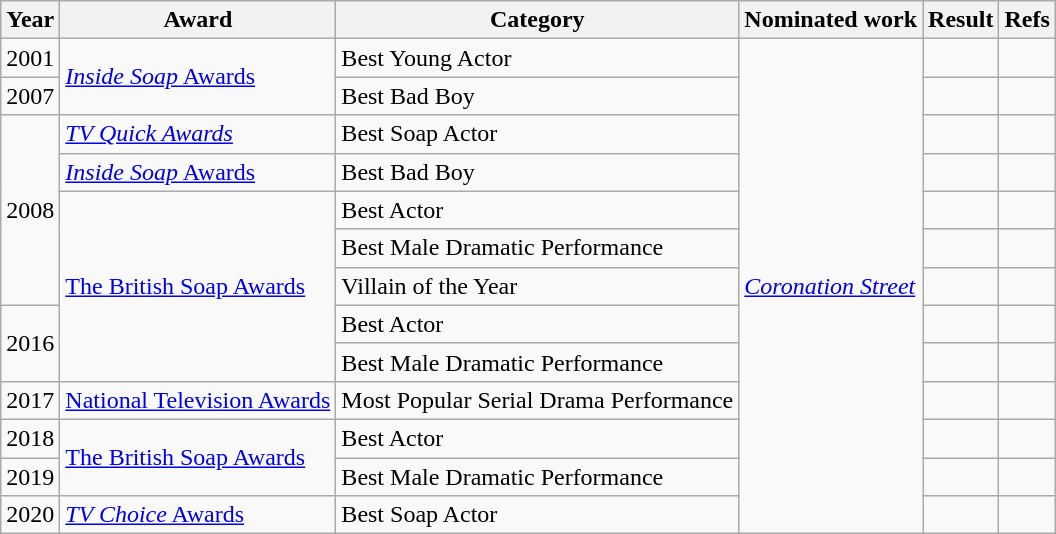<table class="wikitable">
<tr>
<th>Year</th>
<th>Award</th>
<th>Category</th>
<th>Nominated work</th>
<th>Result</th>
<th>Refs</th>
</tr>
<tr>
<td>2001</td>
<td rowspan=2><a href='#'><em>Inside Soap</em> Awards</a></td>
<td>Best Young Actor</td>
<td rowspan=13><em><a href='#'>Coronation Street</a></em></td>
<td></td>
<td></td>
</tr>
<tr>
<td>2007</td>
<td>Best Bad Boy</td>
<td></td>
<td></td>
</tr>
<tr>
<td rowspan=5>2008</td>
<td><em><a href='#'>TV Quick Awards</a></em></td>
<td>Best Soap Actor</td>
<td></td>
<td></td>
</tr>
<tr>
<td><a href='#'><em>Inside Soap</em> Awards</a></td>
<td>Best Bad Boy</td>
<td></td>
<td></td>
</tr>
<tr>
<td rowspan=5><a href='#'>The British Soap Awards</a></td>
<td>Best Actor</td>
<td></td>
<td></td>
</tr>
<tr>
<td>Best Male Dramatic Performance</td>
<td></td>
<td></td>
</tr>
<tr>
<td>Villain of the Year</td>
<td></td>
<td></td>
</tr>
<tr>
<td rowspan=2>2016</td>
<td>Best Actor</td>
<td></td>
<td></td>
</tr>
<tr>
<td>Best Male Dramatic Performance</td>
<td></td>
<td></td>
</tr>
<tr>
<td>2017</td>
<td><a href='#'>National Television Awards</a></td>
<td>Most Popular Serial Drama Performance</td>
<td></td>
<td></td>
</tr>
<tr>
<td>2018</td>
<td rowspan=2><a href='#'>The British Soap Awards</a></td>
<td>Best Actor</td>
<td></td>
<td></td>
</tr>
<tr>
<td>2019</td>
<td>Best Male Dramatic Performance</td>
<td></td>
<td></td>
</tr>
<tr>
<td>2020</td>
<td><a href='#'><em>TV Choice</em> Awards</a></td>
<td>Best Soap Actor</td>
<td></td>
<td></td>
</tr>
</table>
